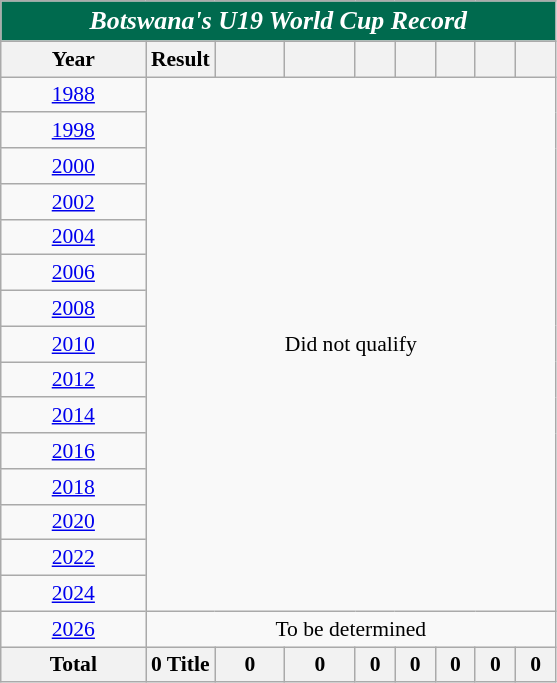<table class="wikitable" style="font-size:90%; text-align:center">
<tr>
<th style="color:white; background:#006A4E;" colspan=9><strong><em><big>Botswana's U19 World Cup Record</big></em></strong></th>
</tr>
<tr>
<th width="90">Year</th>
<th>Result</th>
<th width="40"></th>
<th width="40"></th>
<th width="20"></th>
<th width="20"></th>
<th width="20"></th>
<th width="20"></th>
<th width="20"></th>
</tr>
<tr>
<td> <a href='#'>1988</a></td>
<td rowspan=15 colspan=8>Did not qualify</td>
</tr>
<tr>
<td> <a href='#'>1998</a></td>
</tr>
<tr>
<td> <a href='#'>2000</a></td>
</tr>
<tr>
<td> <a href='#'>2002</a></td>
</tr>
<tr>
<td> <a href='#'>2004</a></td>
</tr>
<tr>
<td> <a href='#'>2006</a></td>
</tr>
<tr>
<td> <a href='#'>2008</a></td>
</tr>
<tr>
<td> <a href='#'>2010</a></td>
</tr>
<tr>
<td> <a href='#'>2012</a></td>
</tr>
<tr>
<td> <a href='#'>2014</a></td>
</tr>
<tr>
<td> <a href='#'>2016</a></td>
</tr>
<tr>
<td> <a href='#'>2018</a></td>
</tr>
<tr>
<td> <a href='#'>2020</a></td>
</tr>
<tr>
<td> <a href='#'>2022</a></td>
</tr>
<tr>
<td> <a href='#'>2024</a></td>
</tr>
<tr>
<td>  <a href='#'>2026</a></td>
<td colspan=8>To be determined</td>
</tr>
<tr>
<th>Total</th>
<th>0 Title</th>
<th>0</th>
<th>0</th>
<th>0</th>
<th>0</th>
<th>0</th>
<th>0</th>
<th>0</th>
</tr>
</table>
